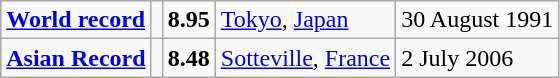<table class="wikitable">
<tr>
<td><strong><a href='#'>World record</a></strong></td>
<td></td>
<td><strong>8.95</strong></td>
<td><a href='#'>Tokyo</a>, <a href='#'>Japan</a></td>
<td>30 August 1991</td>
</tr>
<tr>
<td><strong><a href='#'>Asian Record</a></strong></td>
<td></td>
<td><strong>8.48</strong></td>
<td><a href='#'>Sotteville</a>, <a href='#'>France</a></td>
<td>2 July 2006</td>
</tr>
</table>
